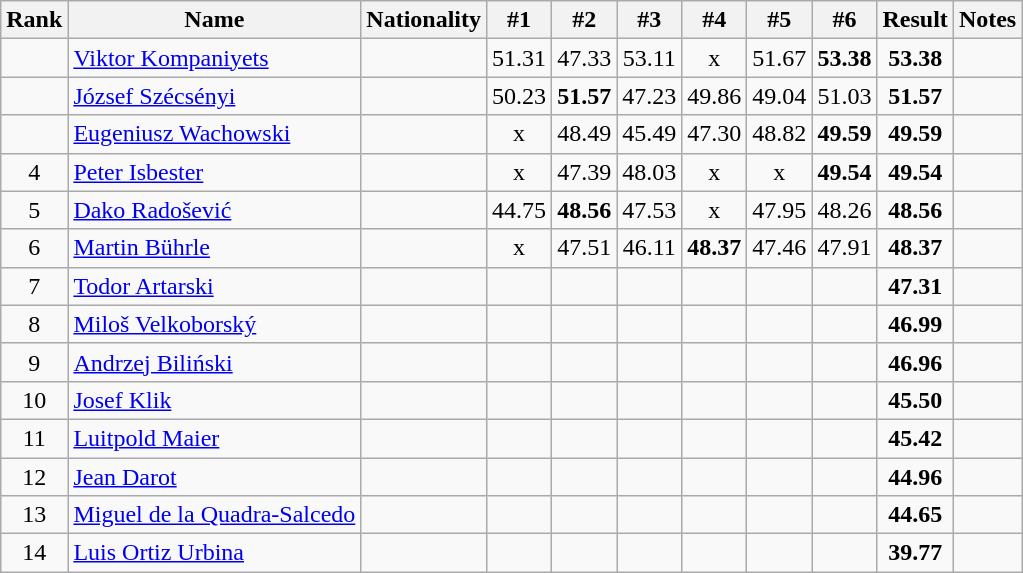<table class="wikitable sortable" style="text-align:center">
<tr>
<th>Rank</th>
<th>Name</th>
<th>Nationality</th>
<th>#1</th>
<th>#2</th>
<th>#3</th>
<th>#4</th>
<th>#5</th>
<th>#6</th>
<th>Result</th>
<th>Notes</th>
</tr>
<tr>
<td></td>
<td align=left><a href='#'>Viktor Kompaniyets</a></td>
<td align=left></td>
<td>51.31</td>
<td>47.33</td>
<td>53.11</td>
<td>x</td>
<td>51.67</td>
<td><strong>53.38</strong></td>
<td><strong>53.38</strong></td>
<td></td>
</tr>
<tr>
<td></td>
<td align=left><a href='#'>József Szécsényi</a></td>
<td align=left></td>
<td>50.23</td>
<td><strong>51.57</strong></td>
<td>47.23</td>
<td>49.86</td>
<td>49.04</td>
<td>51.03</td>
<td><strong>51.57</strong></td>
<td></td>
</tr>
<tr>
<td></td>
<td align=left><a href='#'>Eugeniusz Wachowski</a></td>
<td align=left></td>
<td>x</td>
<td>48.49</td>
<td>45.49</td>
<td>47.30</td>
<td>48.82</td>
<td><strong>49.59</strong></td>
<td><strong>49.59</strong></td>
<td></td>
</tr>
<tr>
<td>4</td>
<td align=left><a href='#'>Peter Isbester</a></td>
<td align=left></td>
<td>x</td>
<td>47.39</td>
<td>48.03</td>
<td>x</td>
<td>x</td>
<td><strong>49.54</strong></td>
<td><strong>49.54</strong></td>
<td></td>
</tr>
<tr>
<td>5</td>
<td align=left><a href='#'>Dako Radošević</a></td>
<td align=left></td>
<td>44.75</td>
<td><strong>48.56</strong></td>
<td>47.53</td>
<td>x</td>
<td>47.95</td>
<td>48.26</td>
<td><strong>48.56</strong></td>
<td></td>
</tr>
<tr>
<td>6</td>
<td align=left><a href='#'>Martin Bührle</a></td>
<td align=left></td>
<td>x</td>
<td>47.51</td>
<td>46.11</td>
<td><strong>48.37</strong></td>
<td>47.46</td>
<td>47.91</td>
<td><strong>48.37</strong></td>
<td></td>
</tr>
<tr>
<td>7</td>
<td align=left><a href='#'>Todor Artarski</a></td>
<td align=left></td>
<td></td>
<td></td>
<td></td>
<td></td>
<td></td>
<td></td>
<td><strong>47.31</strong></td>
<td></td>
</tr>
<tr>
<td>8</td>
<td align=left><a href='#'>Miloš Velkoborský</a></td>
<td align=left></td>
<td></td>
<td></td>
<td></td>
<td></td>
<td></td>
<td></td>
<td><strong>46.99</strong></td>
<td></td>
</tr>
<tr>
<td>9</td>
<td align=left><a href='#'>Andrzej Biliński</a></td>
<td align=left></td>
<td></td>
<td></td>
<td></td>
<td></td>
<td></td>
<td></td>
<td><strong>46.96</strong></td>
<td></td>
</tr>
<tr>
<td>10</td>
<td align=left><a href='#'>Josef Klik</a></td>
<td align=left></td>
<td></td>
<td></td>
<td></td>
<td></td>
<td></td>
<td></td>
<td><strong>45.50</strong></td>
<td></td>
</tr>
<tr>
<td>11</td>
<td align=left><a href='#'>Luitpold Maier</a></td>
<td align=left></td>
<td></td>
<td></td>
<td></td>
<td></td>
<td></td>
<td></td>
<td><strong>45.42</strong></td>
<td></td>
</tr>
<tr>
<td>12</td>
<td align=left><a href='#'>Jean Darot</a></td>
<td align=left></td>
<td></td>
<td></td>
<td></td>
<td></td>
<td></td>
<td></td>
<td><strong>44.96</strong></td>
<td></td>
</tr>
<tr>
<td>13</td>
<td align=left><a href='#'>Miguel de la Quadra-Salcedo</a></td>
<td align=left></td>
<td></td>
<td></td>
<td></td>
<td></td>
<td></td>
<td></td>
<td><strong>44.65</strong></td>
<td></td>
</tr>
<tr>
<td>14</td>
<td align=left><a href='#'>Luis Ortiz Urbina</a></td>
<td align=left></td>
<td></td>
<td></td>
<td></td>
<td></td>
<td></td>
<td></td>
<td><strong>39.77</strong></td>
<td></td>
</tr>
</table>
